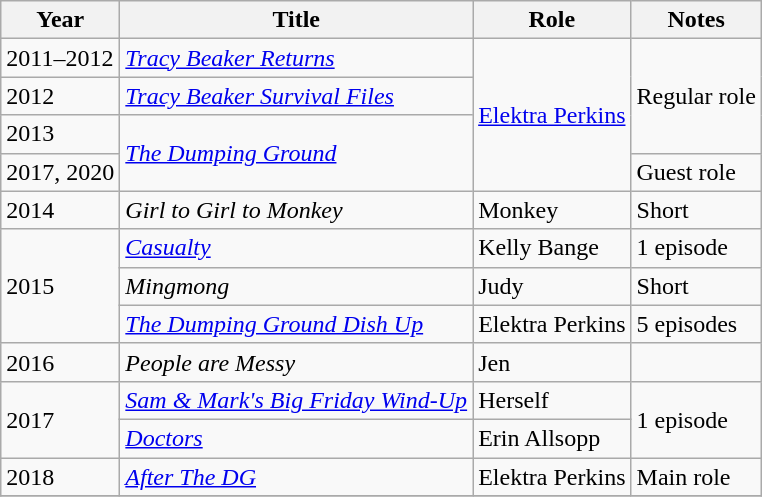<table class="wikitable">
<tr>
<th>Year</th>
<th>Title</th>
<th>Role</th>
<th>Notes</th>
</tr>
<tr>
<td>2011–2012</td>
<td><em> <a href='#'>Tracy Beaker Returns</a></em></td>
<td rowspan="4"><a href='#'>Elektra Perkins</a></td>
<td rowspan="3">Regular role</td>
</tr>
<tr>
<td>2012</td>
<td><em><a href='#'>Tracy Beaker Survival Files</a></em></td>
</tr>
<tr>
<td>2013</td>
<td rowspan="2"><em><a href='#'>The Dumping Ground</a></em></td>
</tr>
<tr>
<td>2017, 2020</td>
<td rowspan="1">Guest role</td>
</tr>
<tr>
<td>2014</td>
<td><em>Girl to Girl to Monkey</em></td>
<td>Monkey</td>
<td>Short</td>
</tr>
<tr>
<td rowspan="3">2015</td>
<td><em><a href='#'>Casualty</a></em></td>
<td>Kelly Bange</td>
<td rowspan="1">1 episode</td>
</tr>
<tr>
<td><em>Mingmong</em></td>
<td>Judy</td>
<td>Short</td>
</tr>
<tr>
<td><em><a href='#'>The Dumping Ground Dish Up</a></em></td>
<td>Elektra Perkins</td>
<td>5 episodes</td>
</tr>
<tr>
<td>2016</td>
<td><em>People are Messy</em></td>
<td>Jen</td>
<td></td>
</tr>
<tr>
<td rowspan="2">2017</td>
<td><em><a href='#'>Sam & Mark's Big Friday Wind-Up</a></em></td>
<td>Herself</td>
<td rowspan=2>1 episode</td>
</tr>
<tr>
<td><em><a href='#'>Doctors</a></em></td>
<td>Erin Allsopp</td>
</tr>
<tr>
<td>2018</td>
<td><em><a href='#'>After The DG</a></em></td>
<td>Elektra Perkins</td>
<td>Main role</td>
</tr>
<tr>
</tr>
</table>
